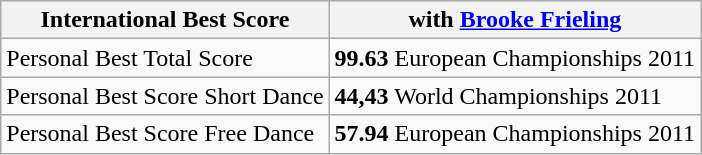<table class="wikitable">
<tr>
<th>International Best Score</th>
<th>with <a href='#'>Brooke Frieling</a></th>
</tr>
<tr>
<td>Personal Best Total Score</td>
<td><strong>99.63</strong> European Championships 2011</td>
</tr>
<tr>
<td>Personal Best Score Short Dance</td>
<td><strong>44,43</strong> World Championships 2011</td>
</tr>
<tr>
<td>Personal Best Score Free Dance</td>
<td><strong>57.94</strong> European Championships 2011</td>
</tr>
</table>
